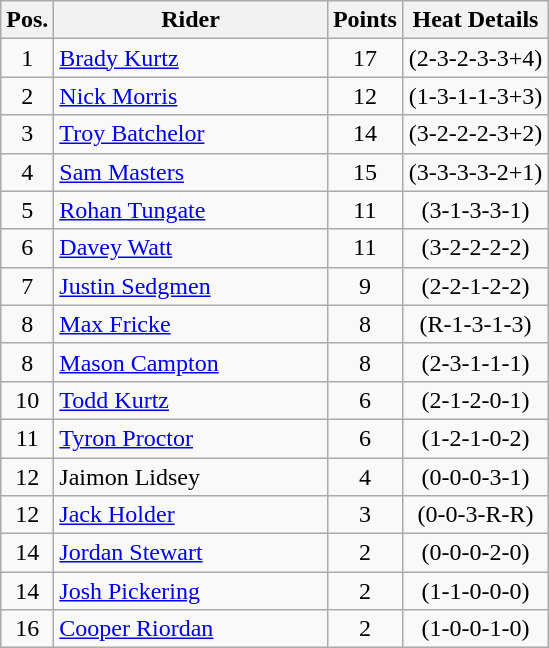<table class=wikitable>
<tr>
<th width=25px>Pos.</th>
<th width=175px>Rider</th>
<th width=40px>Points</th>
<th width=90px>Heat Details</th>
</tr>
<tr align=center >
<td>1</td>
<td align=left><a href='#'>Brady Kurtz</a></td>
<td>17</td>
<td>(2-3-2-3-3+4)</td>
</tr>
<tr align=center >
<td>2</td>
<td align=left><a href='#'>Nick Morris</a></td>
<td>12</td>
<td>(1-3-1-1-3+3)</td>
</tr>
<tr align=center >
<td>3</td>
<td align=left><a href='#'>Troy Batchelor</a></td>
<td>14</td>
<td>(3-2-2-2-3+2)</td>
</tr>
<tr align=center >
<td>4</td>
<td align=left><a href='#'>Sam Masters</a></td>
<td>15</td>
<td>(3-3-3-3-2+1)</td>
</tr>
<tr align=center >
<td>5</td>
<td align=left><a href='#'>Rohan Tungate</a></td>
<td>11</td>
<td>(3-1-3-3-1)</td>
</tr>
<tr align=center >
<td>6</td>
<td align=left><a href='#'>Davey Watt</a></td>
<td>11</td>
<td>(3-2-2-2-2)</td>
</tr>
<tr align=center >
<td>7</td>
<td align=left><a href='#'>Justin Sedgmen</a></td>
<td>9</td>
<td>(2-2-1-2-2)</td>
</tr>
<tr align=center>
<td>8</td>
<td align=left><a href='#'>Max Fricke</a></td>
<td>8</td>
<td>(R-1-3-1-3)</td>
</tr>
<tr align=center>
<td>8</td>
<td align=left><a href='#'>Mason Campton</a></td>
<td>8</td>
<td>(2-3-1-1-1)</td>
</tr>
<tr align=center>
<td>10</td>
<td align=left><a href='#'>Todd Kurtz</a></td>
<td>6</td>
<td>(2-1-2-0-1)</td>
</tr>
<tr align=center>
<td>11</td>
<td align=left><a href='#'>Tyron Proctor</a></td>
<td>6</td>
<td>(1-2-1-0-2)</td>
</tr>
<tr align=center>
<td>12</td>
<td align=left>Jaimon Lidsey</td>
<td>4</td>
<td>(0-0-0-3-1)</td>
</tr>
<tr align=center>
<td>12</td>
<td align=left><a href='#'>Jack Holder</a></td>
<td>3</td>
<td>(0-0-3-R-R)</td>
</tr>
<tr align=center>
<td>14</td>
<td align=left><a href='#'>Jordan Stewart</a></td>
<td>2</td>
<td>(0-0-0-2-0)</td>
</tr>
<tr align=center>
<td>14</td>
<td align=left><a href='#'>Josh Pickering</a></td>
<td>2</td>
<td>(1-1-0-0-0)</td>
</tr>
<tr align=center>
<td>16</td>
<td align=left><a href='#'>Cooper Riordan</a></td>
<td>2</td>
<td>(1-0-0-1-0)</td>
</tr>
</table>
